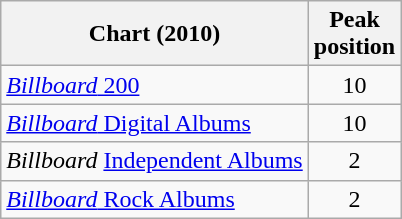<table class="wikitable sortable">
<tr>
<th align="left">Chart (2010)</th>
<th align="left">Peak<br>position</th>
</tr>
<tr>
<td><a href='#'><em>Billboard</em> 200</a></td>
<td align="center">10</td>
</tr>
<tr>
<td><a href='#'><em>Billboard</em> Digital Albums</a></td>
<td align="center">10</td>
</tr>
<tr>
<td><em>Billboard</em> <a href='#'>Independent Albums</a></td>
<td align="center">2</td>
</tr>
<tr>
<td><a href='#'><em>Billboard</em> Rock Albums</a></td>
<td align="center">2</td>
</tr>
</table>
